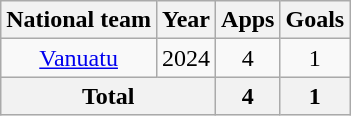<table class="wikitable" style="text-align: center;">
<tr>
<th>National team</th>
<th>Year</th>
<th>Apps</th>
<th>Goals</th>
</tr>
<tr>
<td><a href='#'>Vanuatu</a></td>
<td>2024</td>
<td>4</td>
<td>1</td>
</tr>
<tr>
<th colspan="2">Total</th>
<th>4</th>
<th>1</th>
</tr>
</table>
